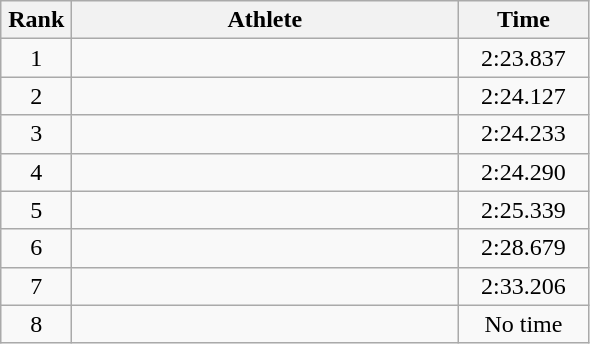<table class=wikitable style="text-align:center">
<tr>
<th width=40>Rank</th>
<th width=250>Athlete</th>
<th width=80>Time</th>
</tr>
<tr>
<td>1</td>
<td align=left></td>
<td>2:23.837</td>
</tr>
<tr>
<td>2</td>
<td align=left></td>
<td>2:24.127</td>
</tr>
<tr>
<td>3</td>
<td align=left></td>
<td>2:24.233</td>
</tr>
<tr>
<td>4</td>
<td align=left></td>
<td>2:24.290</td>
</tr>
<tr>
<td>5</td>
<td align=left></td>
<td>2:25.339</td>
</tr>
<tr>
<td>6</td>
<td align=left></td>
<td>2:28.679</td>
</tr>
<tr>
<td>7</td>
<td align=left></td>
<td>2:33.206</td>
</tr>
<tr>
<td>8</td>
<td align=left></td>
<td>No time</td>
</tr>
</table>
